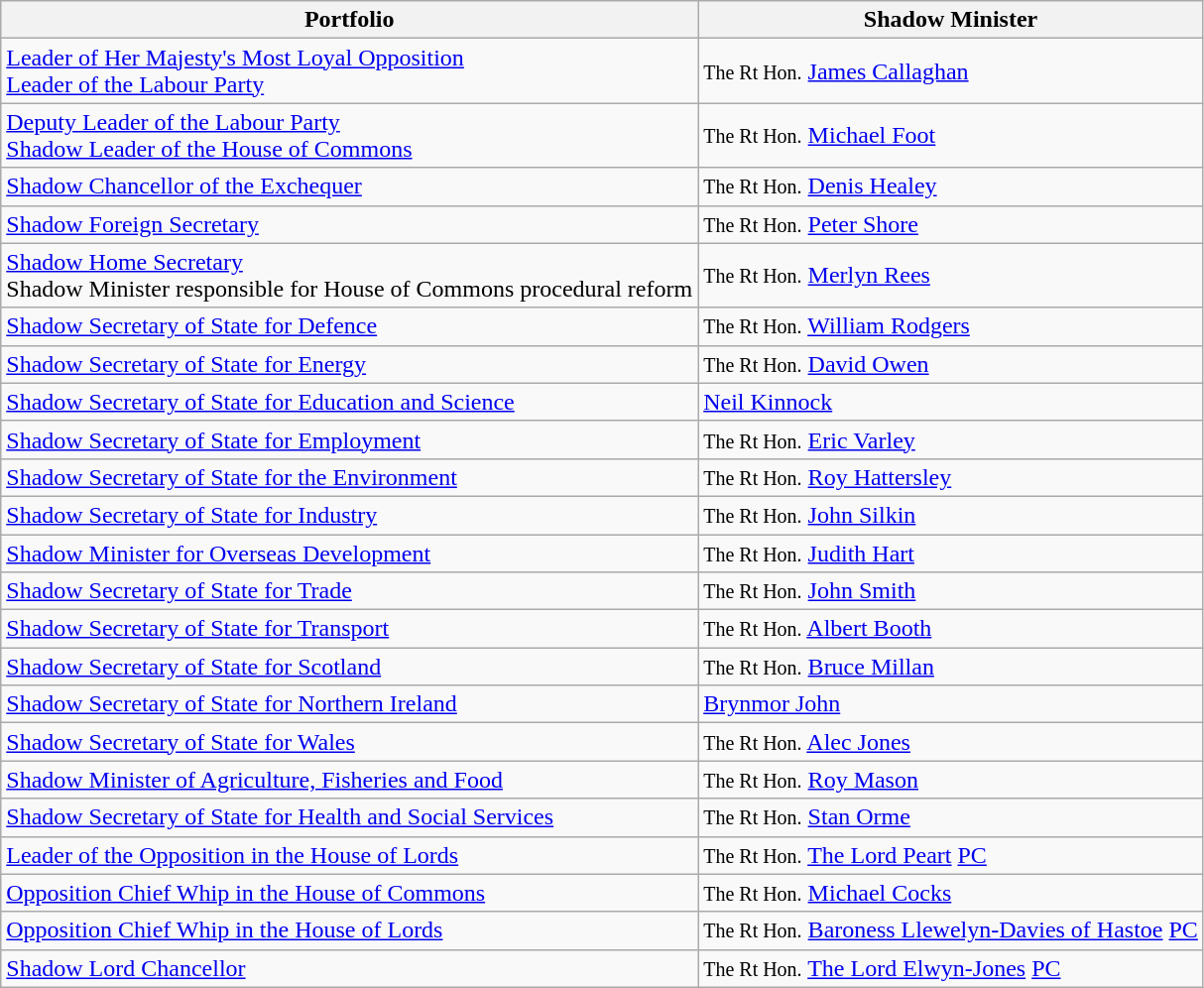<table class=wikitable>
<tr>
<th>Portfolio</th>
<th>Shadow Minister</th>
</tr>
<tr>
<td><a href='#'>Leader of Her Majesty's Most Loyal Opposition</a><br><a href='#'>Leader of the Labour Party</a></td>
<td><small>The Rt Hon.</small> <a href='#'>James Callaghan</a></td>
</tr>
<tr>
<td><a href='#'>Deputy Leader of the Labour Party</a><br><a href='#'>Shadow Leader of the House of Commons</a><br></td>
<td><small>The Rt Hon.</small> <a href='#'>Michael Foot</a></td>
</tr>
<tr>
<td><a href='#'>Shadow Chancellor of the Exchequer</a></td>
<td><small>The Rt Hon.</small> <a href='#'>Denis Healey</a></td>
</tr>
<tr>
<td><a href='#'>Shadow Foreign Secretary</a></td>
<td><small>The Rt Hon.</small> <a href='#'>Peter Shore</a></td>
</tr>
<tr>
<td><a href='#'>Shadow Home Secretary</a><br>Shadow Minister responsible for House of Commons procedural reform</td>
<td><small>The Rt Hon.</small> <a href='#'>Merlyn Rees</a></td>
</tr>
<tr>
<td><a href='#'>Shadow Secretary of State for Defence</a></td>
<td><small>The Rt Hon.</small> <a href='#'>William Rodgers</a></td>
</tr>
<tr>
<td><a href='#'>Shadow Secretary of State for Energy</a></td>
<td><small>The Rt Hon.</small> <a href='#'>David Owen</a></td>
</tr>
<tr>
<td><a href='#'>Shadow Secretary of State for Education and Science</a></td>
<td><a href='#'>Neil Kinnock</a></td>
</tr>
<tr>
<td><a href='#'>Shadow Secretary of State for Employment</a></td>
<td><small>The Rt Hon.</small> <a href='#'>Eric Varley</a></td>
</tr>
<tr>
<td><a href='#'>Shadow Secretary of State for the Environment</a></td>
<td><small>The Rt Hon.</small> <a href='#'>Roy Hattersley</a></td>
</tr>
<tr>
<td><a href='#'>Shadow Secretary of State for Industry</a></td>
<td><small>The Rt Hon.</small> <a href='#'>John Silkin</a></td>
</tr>
<tr>
<td><a href='#'>Shadow Minister for Overseas Development</a></td>
<td><small>The Rt Hon.</small> <a href='#'>Judith Hart</a></td>
</tr>
<tr>
<td><a href='#'>Shadow Secretary of State for Trade</a></td>
<td><small>The Rt Hon.</small> <a href='#'>John Smith</a></td>
</tr>
<tr>
<td><a href='#'>Shadow Secretary of State for Transport</a></td>
<td><small>The Rt Hon.</small> <a href='#'>Albert Booth</a></td>
</tr>
<tr>
<td><a href='#'>Shadow Secretary of State for Scotland</a></td>
<td><small>The Rt Hon.</small> <a href='#'>Bruce Millan</a></td>
</tr>
<tr>
<td><a href='#'>Shadow Secretary of State for Northern Ireland</a></td>
<td><a href='#'>Brynmor John</a></td>
</tr>
<tr>
<td><a href='#'>Shadow Secretary of State for Wales</a></td>
<td><small>The Rt Hon.</small> <a href='#'>Alec Jones</a></td>
</tr>
<tr>
<td><a href='#'>Shadow Minister of Agriculture, Fisheries and Food</a></td>
<td><small>The Rt Hon.</small> <a href='#'>Roy Mason</a></td>
</tr>
<tr>
<td><a href='#'>Shadow Secretary of State for Health and Social Services</a></td>
<td><small>The Rt Hon.</small> <a href='#'>Stan Orme</a></td>
</tr>
<tr>
<td><a href='#'>Leader of the Opposition in the House of Lords</a></td>
<td><small>The Rt Hon.</small> <a href='#'>The Lord Peart</a> <a href='#'>PC</a></td>
</tr>
<tr>
<td><a href='#'>Opposition Chief Whip in the House of Commons</a></td>
<td><small>The Rt Hon.</small> <a href='#'>Michael Cocks</a></td>
</tr>
<tr>
<td><a href='#'>Opposition Chief Whip in the House of Lords</a></td>
<td><small>The Rt Hon.</small> <a href='#'>Baroness Llewelyn-Davies of Hastoe</a> <a href='#'>PC</a></td>
</tr>
<tr>
<td><a href='#'>Shadow Lord Chancellor</a></td>
<td><small>The Rt Hon.</small> <a href='#'>The Lord Elwyn-Jones</a> <a href='#'>PC</a></td>
</tr>
</table>
